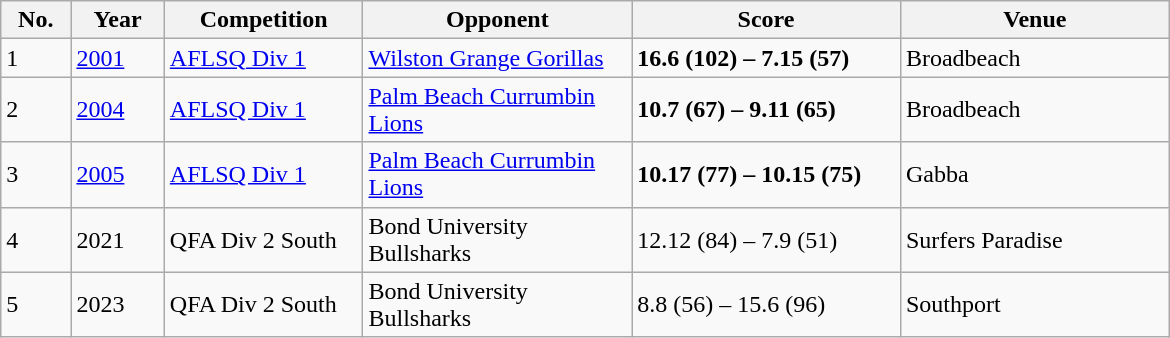<table class="wikitable sortable" width=780px>
<tr>
<th width=6%>No.</th>
<th width=8%>Year</th>
<th width=17%>Competition</th>
<th width=23%>Opponent</th>
<th width=23%>Score</th>
<th width=23%>Venue</th>
</tr>
<tr>
<td>1</td>
<td><a href='#'>2001</a></td>
<td><a href='#'>AFLSQ Div 1</a></td>
<td><a href='#'>Wilston Grange Gorillas</a></td>
<td><strong>16.6 (102) – 7.15 (57)</strong></td>
<td>Broadbeach</td>
</tr>
<tr>
<td>2</td>
<td><a href='#'>2004</a></td>
<td><a href='#'>AFLSQ Div 1</a></td>
<td><a href='#'>Palm Beach Currumbin Lions</a></td>
<td><strong>10.7 (67) – 9.11 (65)</strong></td>
<td>Broadbeach</td>
</tr>
<tr>
<td>3</td>
<td><a href='#'>2005</a></td>
<td><a href='#'>AFLSQ Div 1</a></td>
<td><a href='#'>Palm Beach Currumbin Lions</a></td>
<td><strong>10.17 (77) – 10.15 (75)</strong></td>
<td>Gabba</td>
</tr>
<tr>
<td>4</td>
<td>2021</td>
<td>QFA Div 2 South</td>
<td>Bond University Bullsharks</td>
<td>12.12 (84) – 7.9 (51)</td>
<td>Surfers Paradise</td>
</tr>
<tr>
<td>5</td>
<td>2023</td>
<td>QFA Div 2 South</td>
<td>Bond University Bullsharks</td>
<td>8.8 (56) – 15.6 (96)</td>
<td>Southport</td>
</tr>
</table>
